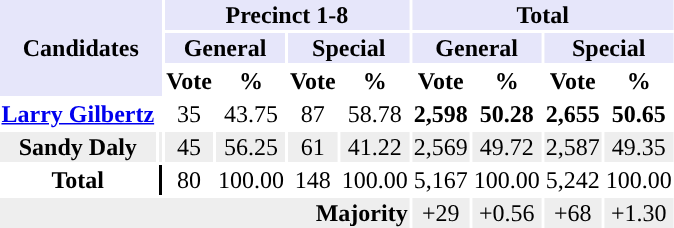<table class="toccolours sortable" style="text-align:center;">
<tr style="background:lavender">
<th rowspan="3" colspan="2">Candidates</th>
<th colspan=4>Precinct 1-8</th>
<th colspan=4>Total</th>
</tr>
<tr style="background:lavender">
<th colspan=2>General</th>
<th colspan=2>Special</th>
<th colspan=2>General</th>
<th colspan=2>Special</th>
</tr>
<tr>
<th align="center">Vote</th>
<th align="center">%</th>
<th align="center">Vote</th>
<th align="center">%</th>
<th align="center">Vote</th>
<th align="center">%</th>
<th align="center">Vote</th>
<th align="center">%</th>
</tr>
<tr>
<th><a href='#'>Larry Gilbertz</a></th>
<td style="background-color:"></td>
<td>35</td>
<td>43.75</td>
<td>87</td>
<td>58.78</td>
<td><strong>2,598</strong></td>
<td><strong>50.28</strong></td>
<td><strong>2,655</strong></td>
<td><strong>50.65</strong></td>
</tr>
<tr style="background:#EEEEEE;">
<th>Sandy Daly</th>
<td style="background-color:"></td>
<td>45</td>
<td>56.25</td>
<td>61</td>
<td>41.22</td>
<td>2,569</td>
<td>49.72</td>
<td>2,587</td>
<td>49.35</td>
</tr>
<tr>
<th>Total</th>
<td style="background-color:#000000"></td>
<td>80</td>
<td>100.00</td>
<td>148</td>
<td>100.00</td>
<td>5,167</td>
<td>100.00</td>
<td>5,242</td>
<td>100.00</td>
</tr>
<tr style="background:#EEEEEE;">
<th colspan=6 style="text-align:right;">Majority</th>
<td>+29</td>
<td>+0.56</td>
<td>+68</td>
<td>+1.30</td>
</tr>
</table>
